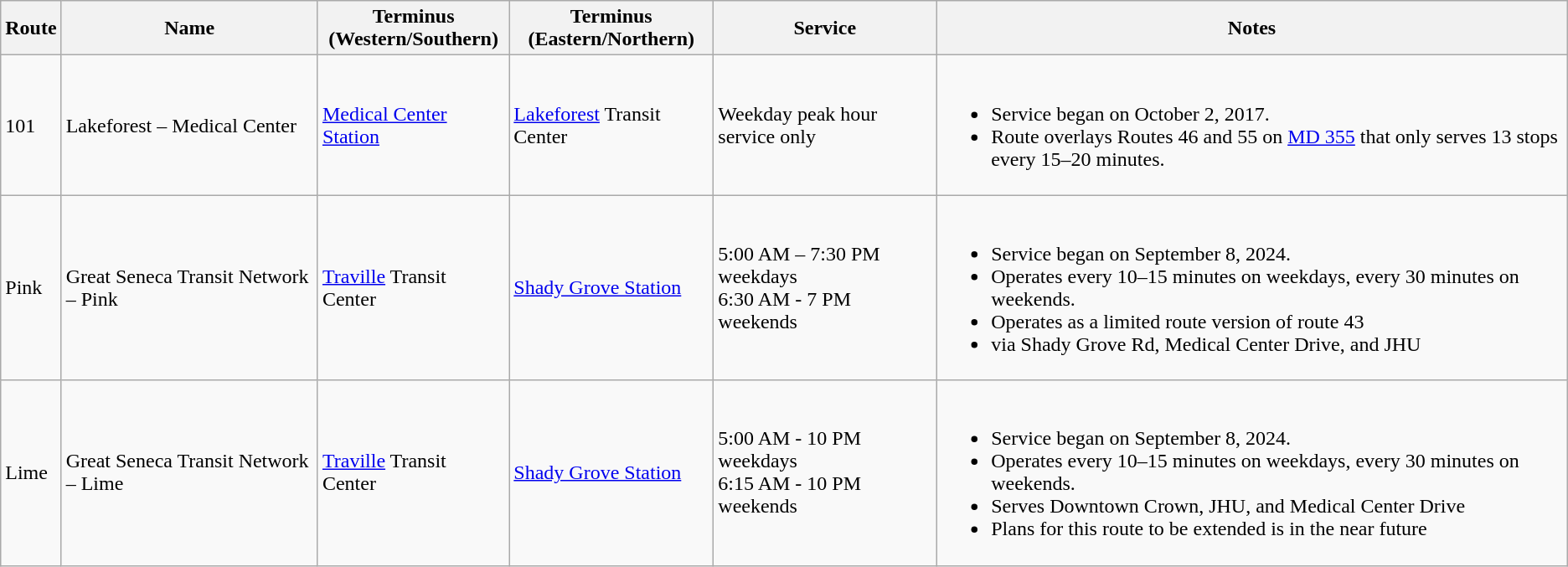<table class="wikitable">
<tr>
<th>Route</th>
<th>Name</th>
<th>Terminus <br>(Western/Southern)</th>
<th>Terminus<br>(Eastern/Northern)</th>
<th>Service</th>
<th>Notes</th>
</tr>
<tr>
<td>101</td>
<td>Lakeforest – Medical Center</td>
<td><a href='#'>Medical Center Station</a></td>
<td><a href='#'>Lakeforest</a> Transit Center</td>
<td>Weekday peak hour service only</td>
<td><br><ul><li>Service began on October 2, 2017.</li><li>Route overlays Routes 46 and 55 on <a href='#'>MD 355</a> that only serves 13 stops every 15–20 minutes.</li></ul></td>
</tr>
<tr>
<td>Pink</td>
<td>Great Seneca Transit Network – Pink</td>
<td><a href='#'>Traville</a> Transit Center</td>
<td><a href='#'>Shady Grove Station</a></td>
<td>5:00 AM – 7:30 PM weekdays<br>6:30 AM - 7 PM weekends</td>
<td><br><ul><li>Service began on September 8, 2024.</li><li>Operates every 10–15 minutes on weekdays, every 30 minutes on weekends.</li><li>Operates as a limited route version of route 43</li><li>via Shady Grove Rd, Medical Center Drive, and JHU</li></ul></td>
</tr>
<tr>
<td>Lime</td>
<td>Great Seneca Transit Network – Lime</td>
<td><a href='#'>Traville</a> Transit Center</td>
<td><a href='#'>Shady Grove Station</a></td>
<td>5:00 AM - 10 PM weekdays<br>6:15 AM - 10 PM weekends</td>
<td><br><ul><li>Service began on September 8, 2024.</li><li>Operates every 10–15 minutes on weekdays, every 30 minutes on weekends.</li><li>Serves Downtown Crown, JHU, and Medical Center Drive</li><li>Plans for this route to be extended is in the near future</li></ul></td>
</tr>
</table>
